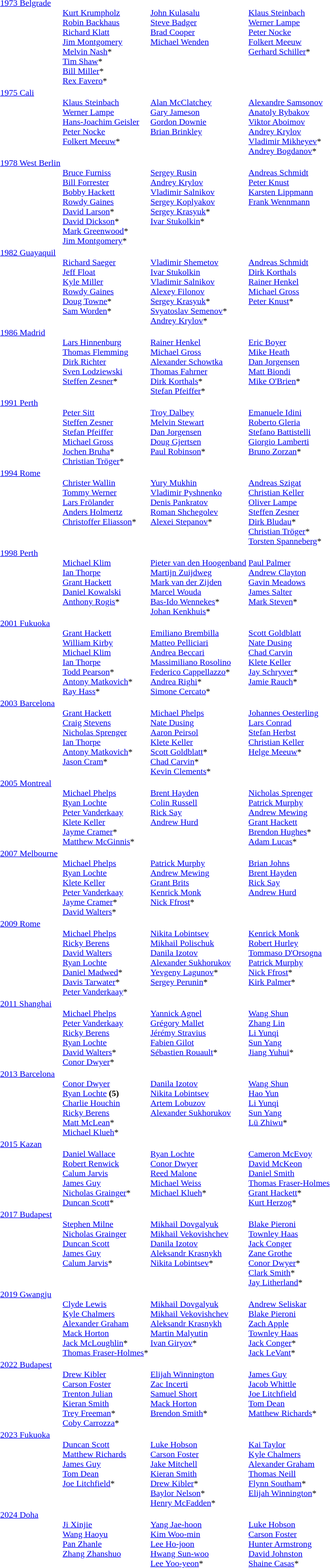<table>
<tr valign="top">
<td><a href='#'>1973 Belgrade</a></td>
<td><br><a href='#'>Kurt Krumpholz</a><br><a href='#'>Robin Backhaus</a><br><a href='#'>Richard Klatt</a><br><a href='#'>Jim Montgomery</a><br><a href='#'>Melvin Nash</a>*<br><a href='#'>Tim Shaw</a>*<br><a href='#'>Bill Miller</a>*<br><a href='#'>Rex Favero</a>*</td>
<td><br><a href='#'>John Kulasalu</a><br><a href='#'>Steve Badger</a><br><a href='#'>Brad Cooper</a><br><a href='#'>Michael Wenden</a></td>
<td><br><a href='#'>Klaus Steinbach</a><br><a href='#'>Werner Lampe</a><br><a href='#'>Peter Nocke</a><br><a href='#'>Folkert Meeuw</a><br><a href='#'>Gerhard Schiller</a>*</td>
</tr>
<tr valign="top">
<td><a href='#'>1975 Cali</a></td>
<td><br><a href='#'>Klaus Steinbach</a><br><a href='#'>Werner Lampe</a><br><a href='#'>Hans-Joachim Geisler</a><br><a href='#'>Peter Nocke</a><br><a href='#'>Folkert Meeuw</a>*</td>
<td><br><a href='#'>Alan McClatchey</a><br><a href='#'>Gary Jameson</a><br><a href='#'>Gordon Downie</a><br><a href='#'>Brian Brinkley</a></td>
<td><br><a href='#'>Alexandre Samsonov</a><br><a href='#'>Anatoly Rybakov</a><br><a href='#'>Viktor Aboimov</a><br><a href='#'>Andrey Krylov</a><br><a href='#'>Vladimir Mikheyev</a>*<br><a href='#'>Andrey Bogdanov</a>*</td>
</tr>
<tr valign="top">
<td><a href='#'>1978 West Berlin</a></td>
<td><br><a href='#'>Bruce Furniss</a><br><a href='#'>Bill Forrester</a><br><a href='#'>Bobby Hackett</a><br><a href='#'>Rowdy Gaines</a><br><a href='#'>David Larson</a>*<br><a href='#'>David Dickson</a>*<br><a href='#'>Mark Greenwood</a>*<br><a href='#'>Jim Montgomery</a>*</td>
<td><br><a href='#'>Sergey Rusin</a><br><a href='#'>Andrey Krylov</a><br><a href='#'>Vladimir Salnikov</a><br><a href='#'>Sergey Koplyakov</a><br><a href='#'>Sergey Krasyuk</a>*<br><a href='#'>Ivar Stukolkin</a>*</td>
<td><br><a href='#'>Andreas Schmidt</a><br><a href='#'>Peter Knust</a><br><a href='#'>Karsten Lippmann</a><br><a href='#'>Frank Wennmann</a></td>
</tr>
<tr valign="top">
<td><a href='#'>1982 Guayaquil</a></td>
<td><br><a href='#'>Richard Saeger</a><br><a href='#'>Jeff Float</a><br><a href='#'>Kyle Miller</a><br><a href='#'>Rowdy Gaines</a><br><a href='#'>Doug Towne</a>*<br><a href='#'>Sam Worden</a>*</td>
<td><br><a href='#'>Vladimir Shemetov</a><br><a href='#'>Ivar Stukolkin</a><br><a href='#'>Vladimir Salnikov</a><br><a href='#'>Alexey Filonov</a><br><a href='#'>Sergey Krasyuk</a>*<br><a href='#'>Svyatoslav Semenov</a>*<br><a href='#'>Andrey Krylov</a>*</td>
<td><br><a href='#'>Andreas Schmidt</a><br><a href='#'>Dirk Korthals</a><br><a href='#'>Rainer Henkel</a><br><a href='#'>Michael Gross</a><br><a href='#'>Peter Knust</a>*</td>
</tr>
<tr valign="top">
<td><a href='#'>1986 Madrid</a></td>
<td><br><a href='#'>Lars Hinnenburg</a><br><a href='#'>Thomas Flemming</a><br><a href='#'>Dirk Richter</a><br><a href='#'>Sven Lodziewski</a><br><a href='#'>Steffen Zesner</a>*</td>
<td><br><a href='#'>Rainer Henkel</a><br><a href='#'>Michael Gross</a><br><a href='#'>Alexander Schowtka</a><br><a href='#'>Thomas Fahrner</a><br><a href='#'>Dirk Korthals</a>*<br><a href='#'>Stefan Pfeiffer</a>*</td>
<td><br><a href='#'>Eric Boyer</a><br><a href='#'>Mike Heath</a><br><a href='#'>Dan Jorgensen</a><br><a href='#'>Matt Biondi</a><br><a href='#'>Mike O'Brien</a>*</td>
</tr>
<tr valign="top">
<td><a href='#'>1991 Perth</a></td>
<td><br><a href='#'>Peter Sitt</a><br><a href='#'>Steffen Zesner</a><br><a href='#'>Stefan Pfeiffer</a><br><a href='#'>Michael Gross</a><br><a href='#'>Jochen Bruha</a>*<br><a href='#'>Christian Tröger</a>*</td>
<td><br><a href='#'>Troy Dalbey</a><br><a href='#'>Melvin Stewart</a><br><a href='#'>Dan Jorgensen</a><br><a href='#'>Doug Gjertsen</a><br><a href='#'>Paul Robinson</a>*</td>
<td><br><a href='#'>Emanuele Idini</a><br><a href='#'>Roberto Gleria</a><br><a href='#'>Stefano Battistelli</a><br><a href='#'>Giorgio Lamberti</a><br><a href='#'>Bruno Zorzan</a>*</td>
</tr>
<tr valign="top">
<td><a href='#'>1994 Rome</a></td>
<td><br><a href='#'>Christer Wallin</a><br><a href='#'>Tommy Werner</a><br><a href='#'>Lars Frölander</a><br><a href='#'>Anders Holmertz</a><br><a href='#'>Christoffer Eliasson</a>*</td>
<td><br><a href='#'>Yury Mukhin</a><br><a href='#'>Vladimir Pyshnenko</a><br><a href='#'>Denis Pankratov</a><br><a href='#'>Roman Shchegolev</a><br><a href='#'>Alexei Stepanov</a>*</td>
<td><br><a href='#'>Andreas Szigat</a><br><a href='#'>Christian Keller</a><br><a href='#'>Oliver Lampe</a><br><a href='#'>Steffen Zesner</a><br><a href='#'>Dirk Bludau</a>*<br><a href='#'>Christian Tröger</a>*<br><a href='#'>Torsten Spanneberg</a>*</td>
</tr>
<tr valign="top">
<td><a href='#'>1998 Perth</a></td>
<td><br><a href='#'>Michael Klim</a><br><a href='#'>Ian Thorpe</a><br><a href='#'>Grant Hackett</a><br><a href='#'>Daniel Kowalski</a><br><a href='#'>Anthony Rogis</a>*</td>
<td><br><a href='#'>Pieter van den Hoogenband</a><br><a href='#'>Martijn Zuijdweg</a><br><a href='#'>Mark van der Zijden</a><br><a href='#'>Marcel Wouda</a><br><a href='#'>Bas-Ido Wennekes</a>*<br><a href='#'>Johan Kenkhuis</a>*</td>
<td><br><a href='#'>Paul Palmer</a><br><a href='#'>Andrew Clayton</a><br><a href='#'>Gavin Meadows</a><br><a href='#'>James Salter</a><br><a href='#'>Mark Steven</a>*</td>
</tr>
<tr valign="top">
<td><a href='#'>2001 Fukuoka</a></td>
<td><br><a href='#'>Grant Hackett</a><br><a href='#'>William Kirby</a><br><a href='#'>Michael Klim</a><br><a href='#'>Ian Thorpe</a><br><a href='#'>Todd Pearson</a>*<br><a href='#'>Antony Matkovich</a>*<br><a href='#'>Ray Hass</a>*</td>
<td><br><a href='#'>Emiliano Brembilla</a><br><a href='#'>Matteo Pelliciari</a><br><a href='#'>Andrea Beccari</a><br><a href='#'>Massimiliano Rosolino</a><br><a href='#'>Federico Cappellazzo</a>*<br><a href='#'>Andrea Righi</a>*<br><a href='#'>Simone Cercato</a>*</td>
<td><br><a href='#'>Scott Goldblatt</a><br><a href='#'>Nate Dusing</a><br><a href='#'>Chad Carvin</a><br><a href='#'>Klete Keller</a><br><a href='#'>Jay Schryver</a>*<br><a href='#'>Jamie Rauch</a>*</td>
</tr>
<tr valign="top">
<td><a href='#'>2003 Barcelona</a></td>
<td><br><a href='#'>Grant Hackett</a><br><a href='#'>Craig Stevens</a><br><a href='#'>Nicholas Sprenger</a><br><a href='#'>Ian Thorpe</a><br><a href='#'>Antony Matkovich</a>*<br><a href='#'>Jason Cram</a>*</td>
<td><br><a href='#'>Michael Phelps</a><br><a href='#'>Nate Dusing</a><br><a href='#'>Aaron Peirsol</a><br><a href='#'>Klete Keller</a><br><a href='#'>Scott Goldblatt</a>*<br><a href='#'>Chad Carvin</a>*<br><a href='#'>Kevin Clements</a>*</td>
<td><br><a href='#'>Johannes Oesterling</a><br><a href='#'>Lars Conrad</a><br><a href='#'>Stefan Herbst</a><br><a href='#'>Christian Keller</a><br><a href='#'>Helge Meeuw</a>*</td>
</tr>
<tr valign="top">
<td><a href='#'>2005 Montreal</a></td>
<td><br><a href='#'>Michael Phelps</a><br><a href='#'>Ryan Lochte</a><br><a href='#'>Peter Vanderkaay</a><br><a href='#'>Klete Keller</a><br><a href='#'>Jayme Cramer</a>*<br><a href='#'>Matthew McGinnis</a>*</td>
<td><br><a href='#'>Brent Hayden</a><br><a href='#'>Colin Russell</a><br><a href='#'>Rick Say</a><br><a href='#'>Andrew Hurd</a></td>
<td><br><a href='#'>Nicholas Sprenger</a><br><a href='#'>Patrick Murphy</a><br><a href='#'>Andrew Mewing</a><br><a href='#'>Grant Hackett</a><br><a href='#'>Brendon Hughes</a>*<br><a href='#'>Adam Lucas</a>*</td>
</tr>
<tr valign="top">
<td><a href='#'>2007 Melbourne</a></td>
<td><br><a href='#'>Michael Phelps</a><br><a href='#'>Ryan Lochte</a><br><a href='#'>Klete Keller</a><br><a href='#'>Peter Vanderkaay</a><br><a href='#'>Jayme Cramer</a>*<br><a href='#'>David Walters</a>*</td>
<td><br><a href='#'>Patrick Murphy</a><br><a href='#'>Andrew Mewing</a><br><a href='#'>Grant Brits</a><br><a href='#'>Kenrick Monk</a><br><a href='#'>Nick Ffrost</a>*</td>
<td><br><a href='#'>Brian Johns</a><br><a href='#'>Brent Hayden</a><br><a href='#'>Rick Say</a><br><a href='#'>Andrew Hurd</a></td>
</tr>
<tr valign="top">
<td><a href='#'>2009 Rome</a></td>
<td><br><a href='#'>Michael Phelps</a><br><a href='#'>Ricky Berens</a><br><a href='#'>David Walters</a><br><a href='#'>Ryan Lochte</a><br><a href='#'>Daniel Madwed</a>*<br><a href='#'>Davis Tarwater</a>*<br><a href='#'>Peter Vanderkaay</a>*</td>
<td><br><a href='#'>Nikita Lobintsev</a><br><a href='#'>Mikhail Polischuk</a><br><a href='#'>Danila Izotov</a><br><a href='#'>Alexander Sukhorukov</a><br><a href='#'>Yevgeny Lagunov</a>*<br><a href='#'>Sergey Perunin</a>*</td>
<td><br><a href='#'>Kenrick Monk</a><br><a href='#'>Robert Hurley</a><br><a href='#'>Tommaso D'Orsogna</a><br><a href='#'>Patrick Murphy</a><br><a href='#'>Nick Ffrost</a>*<br><a href='#'>Kirk Palmer</a>*</td>
</tr>
<tr valign="top">
<td><a href='#'>2011 Shanghai</a></td>
<td><br><a href='#'>Michael Phelps</a><br><a href='#'>Peter Vanderkaay</a><br><a href='#'>Ricky Berens</a><br><a href='#'>Ryan Lochte</a><br><a href='#'>David Walters</a>*<br><a href='#'>Conor Dwyer</a>*</td>
<td><br><a href='#'>Yannick Agnel</a><br><a href='#'>Grégory Mallet</a><br><a href='#'>Jérémy Stravius</a><br><a href='#'>Fabien Gilot</a><br><a href='#'>Sébastien Rouault</a>*</td>
<td><br><a href='#'>Wang Shun</a><br><a href='#'>Zhang Lin</a><br><a href='#'>Li Yunqi</a><br><a href='#'>Sun Yang</a><br><a href='#'>Jiang Yuhui</a>*</td>
</tr>
<tr valign="top">
<td><a href='#'>2013 Barcelona</a></td>
<td><br><a href='#'>Conor Dwyer</a><br><a href='#'>Ryan Lochte</a> <strong>(5)</strong><br><a href='#'>Charlie Houchin</a><br><a href='#'>Ricky Berens</a><br><a href='#'>Matt McLean</a>*<br><a href='#'>Michael Klueh</a>*</td>
<td><br><a href='#'>Danila Izotov</a><br><a href='#'>Nikita Lobintsev</a><br><a href='#'>Artem Lobuzov</a><br><a href='#'>Alexander Sukhorukov</a></td>
<td><br><a href='#'>Wang Shun</a><br><a href='#'>Hao Yun</a><br><a href='#'>Li Yunqi</a><br><a href='#'>Sun Yang</a><br><a href='#'>Lü Zhiwu</a>*</td>
</tr>
<tr valign="top">
<td><a href='#'>2015 Kazan</a></td>
<td><br><a href='#'>Daniel Wallace</a><br><a href='#'>Robert Renwick</a><br><a href='#'>Calum Jarvis</a><br><a href='#'>James Guy</a><br><a href='#'>Nicholas Grainger</a>*<br><a href='#'>Duncan Scott</a>*</td>
<td><br><a href='#'>Ryan Lochte</a><br><a href='#'>Conor Dwyer</a><br><a href='#'>Reed Malone</a><br><a href='#'>Michael Weiss</a><br><a href='#'>Michael Klueh</a>*</td>
<td><br><a href='#'>Cameron McEvoy</a><br><a href='#'>David McKeon</a><br><a href='#'>Daniel Smith</a><br><a href='#'>Thomas Fraser-Holmes</a><br><a href='#'>Grant Hackett</a>*<br><a href='#'>Kurt Herzog</a>*</td>
</tr>
<tr valign="top">
<td><a href='#'>2017 Budapest</a></td>
<td><br><a href='#'>Stephen Milne</a><br><a href='#'>Nicholas Grainger</a><br><a href='#'>Duncan Scott</a><br><a href='#'>James Guy</a><br><a href='#'>Calum Jarvis</a>*</td>
<td><br><a href='#'>Mikhail Dovgalyuk</a><br><a href='#'>Mikhail Vekovishchev</a><br><a href='#'>Danila Izotov</a><br><a href='#'>Aleksandr Krasnykh</a><br><a href='#'>Nikita Lobintsev</a>*</td>
<td><br><a href='#'>Blake Pieroni</a><br><a href='#'>Townley Haas</a><br><a href='#'>Jack Conger</a><br><a href='#'>Zane Grothe</a><br><a href='#'>Conor Dwyer</a>*<br><a href='#'>Clark Smith</a>*<br><a href='#'>Jay Litherland</a>*</td>
</tr>
<tr valign="top">
<td><a href='#'>2019 Gwangju</a></td>
<td><br><a href='#'>Clyde Lewis</a><br><a href='#'>Kyle Chalmers</a><br><a href='#'>Alexander Graham</a><br><a href='#'>Mack Horton</a><br><a href='#'>Jack McLoughlin</a>*<br><a href='#'>Thomas Fraser-Holmes</a>*</td>
<td><br><a href='#'>Mikhail Dovgalyuk</a><br><a href='#'>Mikhail Vekovishchev</a><br><a href='#'>Aleksandr Krasnykh</a><br><a href='#'>Martin Malyutin</a><br><a href='#'>Ivan Giryov</a>*</td>
<td><br><a href='#'>Andrew Seliskar</a><br><a href='#'>Blake Pieroni</a><br><a href='#'>Zach Apple</a><br><a href='#'>Townley Haas</a><br><a href='#'>Jack Conger</a>*<br><a href='#'>Jack LeVant</a>*</td>
</tr>
<tr valign="top">
<td><a href='#'>2022 Budapest</a></td>
<td><br><a href='#'>Drew Kibler</a><br><a href='#'>Carson Foster</a><br><a href='#'>Trenton Julian</a><br><a href='#'>Kieran Smith</a><br><a href='#'>Trey Freeman</a>*<br><a href='#'>Coby Carrozza</a>*</td>
<td><br><a href='#'>Elijah Winnington</a><br><a href='#'>Zac Incerti</a><br><a href='#'>Samuel Short</a><br><a href='#'>Mack Horton</a><br><a href='#'>Brendon Smith</a>*</td>
<td><br><a href='#'>James Guy</a><br><a href='#'>Jacob Whittle</a><br><a href='#'>Joe Litchfield</a><br><a href='#'>Tom Dean</a><br><a href='#'>Matthew Richards</a>*</td>
</tr>
<tr valign="top">
<td><a href='#'>2023 Fukuoka</a></td>
<td><br><a href='#'>Duncan Scott</a><br><a href='#'>Matthew Richards</a><br><a href='#'>James Guy</a><br><a href='#'>Tom Dean</a><br><a href='#'>Joe Litchfield</a>*</td>
<td><br><a href='#'>Luke Hobson</a><br><a href='#'>Carson Foster</a><br><a href='#'>Jake Mitchell</a><br><a href='#'>Kieran Smith</a><br><a href='#'>Drew Kibler</a>*<br><a href='#'>Baylor Nelson</a>*<br><a href='#'>Henry McFadden</a>*</td>
<td><br><a href='#'>Kai Taylor</a><br><a href='#'>Kyle Chalmers</a><br><a href='#'>Alexander Graham</a><br><a href='#'>Thomas Neill</a><br><a href='#'>Flynn Southam</a>*<br><a href='#'>Elijah Winnington</a>*</td>
</tr>
<tr valign="top">
<td><a href='#'>2024 Doha</a></td>
<td><br><a href='#'>Ji Xinjie</a><br><a href='#'>Wang Haoyu</a><br><a href='#'>Pan Zhanle</a><br><a href='#'>Zhang Zhanshuo</a></td>
<td><br><a href='#'>Yang Jae-hoon</a><br><a href='#'>Kim Woo-min</a><br><a href='#'>Lee Ho-joon</a><br><a href='#'>Hwang Sun-woo</a><br><a href='#'>Lee Yoo-yeon</a>*</td>
<td><br><a href='#'>Luke Hobson</a><br><a href='#'>Carson Foster</a><br><a href='#'>Hunter Armstrong</a><br><a href='#'>David Johnston</a><br><a href='#'>Shaine Casas</a>*</td>
</tr>
</table>
